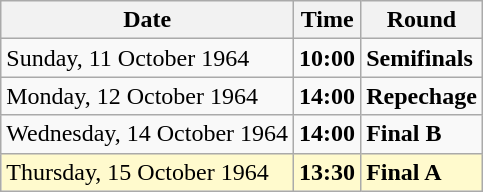<table class="wikitable">
<tr>
<th>Date</th>
<th>Time</th>
<th>Round</th>
</tr>
<tr>
<td>Sunday, 11 October 1964</td>
<td><strong>10:00</strong></td>
<td><strong>Semifinals</strong></td>
</tr>
<tr>
<td>Monday, 12 October 1964</td>
<td><strong>14:00</strong></td>
<td><strong>Repechage</strong></td>
</tr>
<tr>
<td>Wednesday, 14 October 1964</td>
<td><strong>14:00</strong></td>
<td><strong>Final B</strong></td>
</tr>
<tr style=background:lemonchiffon>
<td>Thursday, 15 October 1964</td>
<td><strong>13:30</strong></td>
<td><strong>Final A</strong></td>
</tr>
</table>
